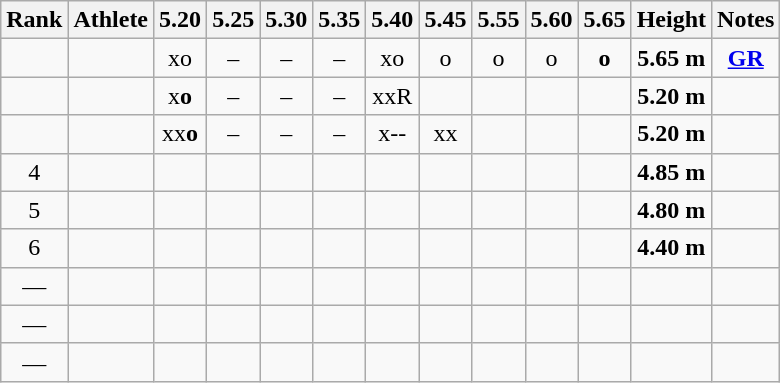<table class="wikitable sortable"  style="text-align:center">
<tr>
<th>Rank</th>
<th>Athlete</th>
<th>5.20</th>
<th>5.25</th>
<th>5.30</th>
<th>5.35</th>
<th>5.40</th>
<th>5.45</th>
<th>5.55</th>
<th>5.60</th>
<th>5.65</th>
<th>Height</th>
<th>Notes</th>
</tr>
<tr>
<td></td>
<td align="left"></td>
<td>xo</td>
<td>–</td>
<td>–</td>
<td>–</td>
<td>xo</td>
<td>o</td>
<td>o</td>
<td>o</td>
<td><strong>o</strong></td>
<td><strong>5.65 m</strong></td>
<td><strong><a href='#'>GR</a></strong></td>
</tr>
<tr>
<td></td>
<td align="left"></td>
<td>x<strong>o</strong></td>
<td>–</td>
<td>–</td>
<td>–</td>
<td>xxR</td>
<td></td>
<td></td>
<td></td>
<td></td>
<td><strong>5.20 m</strong></td>
<td></td>
</tr>
<tr>
<td></td>
<td align="left"></td>
<td>xx<strong>o</strong></td>
<td>–</td>
<td>–</td>
<td>–</td>
<td>x--</td>
<td>xx</td>
<td></td>
<td></td>
<td></td>
<td><strong>5.20 m</strong></td>
<td></td>
</tr>
<tr>
<td>4</td>
<td align="left"></td>
<td></td>
<td></td>
<td></td>
<td></td>
<td></td>
<td></td>
<td></td>
<td></td>
<td></td>
<td><strong>4.85 m</strong></td>
<td></td>
</tr>
<tr>
<td>5</td>
<td align="left"></td>
<td></td>
<td></td>
<td></td>
<td></td>
<td></td>
<td></td>
<td></td>
<td></td>
<td></td>
<td><strong>4.80 m</strong></td>
<td></td>
</tr>
<tr>
<td>6</td>
<td align="left"></td>
<td></td>
<td></td>
<td></td>
<td></td>
<td></td>
<td></td>
<td></td>
<td></td>
<td></td>
<td><strong>4.40 m</strong></td>
<td></td>
</tr>
<tr>
<td>—</td>
<td align="left"></td>
<td></td>
<td></td>
<td></td>
<td></td>
<td></td>
<td></td>
<td></td>
<td></td>
<td></td>
<td></td>
<td></td>
</tr>
<tr>
<td>—</td>
<td align="left"></td>
<td></td>
<td></td>
<td></td>
<td></td>
<td></td>
<td></td>
<td></td>
<td></td>
<td></td>
<td></td>
<td></td>
</tr>
<tr>
<td>—</td>
<td align="left"></td>
<td></td>
<td></td>
<td></td>
<td></td>
<td></td>
<td></td>
<td></td>
<td></td>
<td></td>
<td></td>
<td></td>
</tr>
</table>
